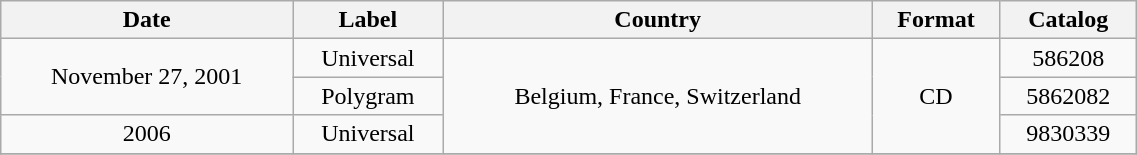<table class="wikitable" width="60%" border="1">
<tr>
<th>Date</th>
<th>Label</th>
<th>Country</th>
<th>Format</th>
<th>Catalog</th>
</tr>
<tr>
<td rowspan=2 align=center>November 27, 2001</td>
<td rowspan=1 align=center>Universal</td>
<td rowspan=3 align=center>Belgium, France, Switzerland</td>
<td rowspan=3 align=center>CD</td>
<td align=center>586208</td>
</tr>
<tr>
<td align=center>Polygram</td>
<td align=center>5862082</td>
</tr>
<tr>
<td align=center>2006</td>
<td align=center>Universal</td>
<td align=center>9830339</td>
</tr>
<tr>
</tr>
</table>
